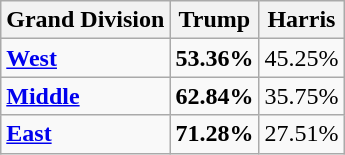<table class="wikitable sortable">
<tr>
<th>Grand Division</th>
<th>Trump</th>
<th>Harris</th>
</tr>
<tr>
<td><strong><a href='#'>West</a></strong></td>
<td><strong>53.36%</strong></td>
<td>45.25%</td>
</tr>
<tr>
<td><strong><a href='#'>Middle</a></strong></td>
<td><strong>62.84%</strong></td>
<td>35.75%</td>
</tr>
<tr>
<td><a href='#'><strong>East</strong></a></td>
<td><strong>71.28%</strong></td>
<td>27.51%</td>
</tr>
</table>
